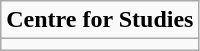<table class="wikitable sortable">
<tr>
<td><strong>Centre for Studies</strong></td>
</tr>
<tr>
<td></td>
</tr>
</table>
